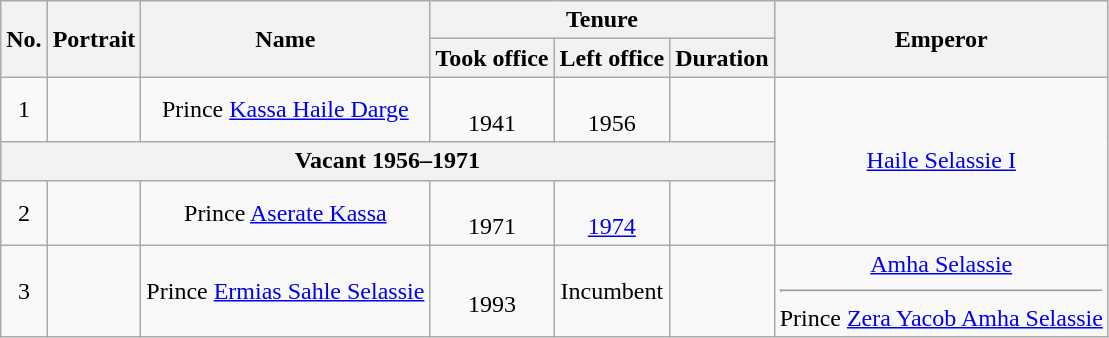<table class="wikitable" style="text-align:center">
<tr>
<th rowspan=2>No.</th>
<th rowspan=2>Portrait</th>
<th rowspan=2>Name<br></th>
<th colspan=3>Tenure</th>
<th rowspan=2>Emperor</th>
</tr>
<tr>
<th>Took office</th>
<th>Left office</th>
<th>Duration</th>
</tr>
<tr>
<td>1</td>
<td></td>
<td>Prince <a href='#'>Kassa Haile Darge</a><br></td>
<td><br>1941</td>
<td><br>1956</td>
<td></td>
<td rowspan=3><a href='#'>Haile Selassie I</a></td>
</tr>
<tr>
<th colspan=6>Vacant 1956–1971</th>
</tr>
<tr>
<td>2</td>
<td></td>
<td>Prince <a href='#'>Aserate Kassa</a><br></td>
<td><br>1971</td>
<td><a href='#'><br>1974</a></td>
<td></td>
</tr>
<tr>
<td>3</td>
<td></td>
<td>Prince <a href='#'>Ermias Sahle Selassie</a><br></td>
<td><br>1993</td>
<td>Incumbent</td>
<td></td>
<td><a href='#'>Amha Selassie</a><hr>Prince <a href='#'>Zera Yacob Amha Selassie</a></td>
</tr>
</table>
